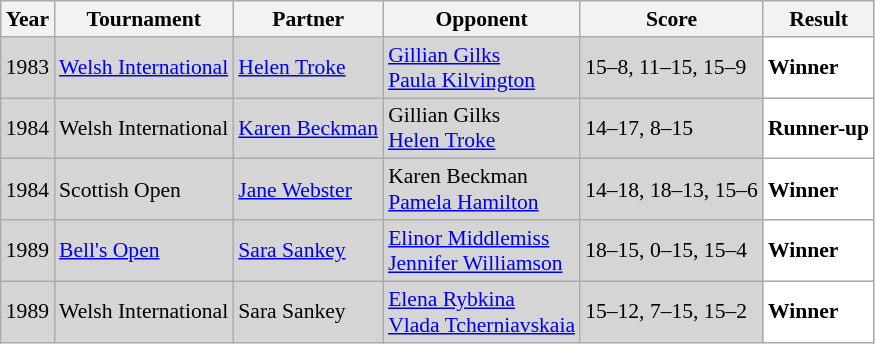<table class="sortable wikitable" style="font-size: 90%;">
<tr>
<th>Year</th>
<th>Tournament</th>
<th>Partner</th>
<th>Opponent</th>
<th>Score</th>
<th>Result</th>
</tr>
<tr style="background:#D5D5D5">
<td align="center">1983</td>
<td align="left"><a href='#'>Welsh International</a></td>
<td align="left"> <a href='#'>Helen Troke</a></td>
<td align="left"> <a href='#'>Gillian Gilks</a><br> <a href='#'>Paula Kilvington</a></td>
<td align="left">15–8, 11–15, 15–9</td>
<td style="text-align:left; background:white"> <strong>Winner</strong></td>
</tr>
<tr style="background:#D5D5D5">
<td align="center">1984</td>
<td align="left">Welsh International</td>
<td align="left"> <a href='#'>Karen Beckman</a></td>
<td align="left"> Gillian Gilks<br> <a href='#'>Helen Troke</a></td>
<td align="left">14–17, 8–15</td>
<td style="text-align:left; background:white"> <strong>Runner-up</strong></td>
</tr>
<tr style="background:#D5D5D5">
<td align="center">1984</td>
<td align="left">Scottish Open</td>
<td align="left"> <a href='#'>Jane Webster</a></td>
<td align="left"> Karen Beckman<br> <a href='#'>Pamela Hamilton</a></td>
<td align="left">14–18, 18–13, 15–6</td>
<td style="text-align:left; background: white"> <strong>Winner</strong></td>
</tr>
<tr style="background:#D5D5D5">
<td align="center">1989</td>
<td align="left"><a href='#'>Bell's Open</a></td>
<td align="left"> <a href='#'>Sara Sankey</a></td>
<td align="left"> <a href='#'>Elinor Middlemiss</a><br> <a href='#'>Jennifer Williamson</a></td>
<td align="left">18–15, 0–15, 15–4</td>
<td style="text-align:left; background:white"> <strong>Winner</strong></td>
</tr>
<tr style="background:#D5D5D5">
<td align="center">1989</td>
<td align="left">Welsh International</td>
<td align="left"> Sara Sankey</td>
<td align="left"> <a href='#'>Elena Rybkina</a><br> <a href='#'>Vlada Tcherniavskaia</a></td>
<td align="left">15–12, 7–15, 15–2</td>
<td style="text-align:left; background:white"> <strong>Winner</strong></td>
</tr>
</table>
